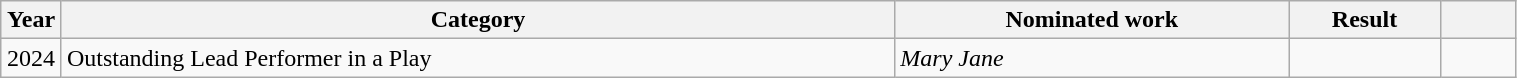<table class="wikitable" style="width:80%;">
<tr>
<th style="width:4%;">Year</th>
<th style="width:55%;">Category</th>
<th style="width:26%;">Nominated work</th>
<th style="width:10%;">Result</th>
<th width=5%></th>
</tr>
<tr>
<td align="center">2024</td>
<td>Outstanding Lead Performer in a Play</td>
<td><em>Mary Jane</em></td>
<td></td>
<td></td>
</tr>
</table>
